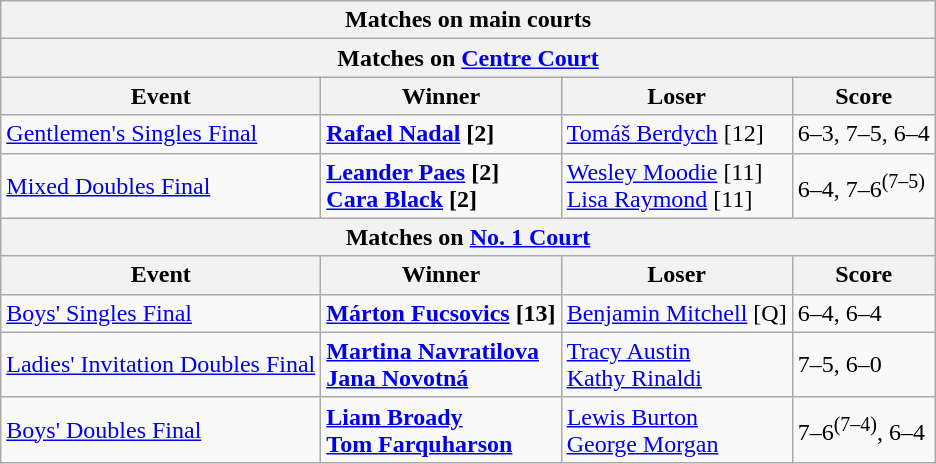<table class="wikitable collapsible uncollapsed" style="margin:auto;">
<tr>
<th colspan="4" style="white-space:nowrap;">Matches on main courts</th>
</tr>
<tr>
<th colspan="4">Matches on <a href='#'>Centre Court</a></th>
</tr>
<tr>
<th>Event</th>
<th>Winner</th>
<th>Loser</th>
<th>Score</th>
</tr>
<tr>
<td><a href='#'>Gentlemen's Singles Final</a></td>
<td> <strong><a href='#'>Rafael Nadal</a> [2]</strong></td>
<td> <a href='#'>Tomáš Berdych</a> [12]</td>
<td>6–3, 7–5, 6–4</td>
</tr>
<tr>
<td><a href='#'>Mixed Doubles Final</a></td>
<td> <strong><a href='#'>Leander Paes</a> [2]</strong><br> <strong><a href='#'>Cara Black</a> [2]</strong></td>
<td> <a href='#'>Wesley Moodie</a> [11]<br> <a href='#'>Lisa Raymond</a> [11]</td>
<td>6–4, 7–6<sup>(7–5)</sup></td>
</tr>
<tr>
<th colspan="4">Matches on <a href='#'>No. 1 Court</a></th>
</tr>
<tr>
<th>Event</th>
<th>Winner</th>
<th>Loser</th>
<th>Score</th>
</tr>
<tr>
<td><a href='#'>Boys' Singles Final</a></td>
<td> <strong><a href='#'>Márton Fucsovics</a> [13]</strong></td>
<td> <a href='#'>Benjamin Mitchell</a> [Q]</td>
<td>6–4, 6–4</td>
</tr>
<tr>
<td><a href='#'>Ladies' Invitation Doubles Final</a></td>
<td> <strong><a href='#'>Martina Navratilova</a></strong><br> <strong><a href='#'>Jana Novotná</a></strong></td>
<td> <a href='#'>Tracy Austin</a><br> <a href='#'>Kathy Rinaldi</a></td>
<td>7–5, 6–0</td>
</tr>
<tr>
<td><a href='#'>Boys' Doubles Final</a></td>
<td> <strong><a href='#'>Liam Broady</a></strong><br> <strong><a href='#'>Tom Farquharson</a></strong></td>
<td> <a href='#'>Lewis Burton</a><br> <a href='#'>George Morgan</a></td>
<td>7–6<sup>(7–4)</sup>, 6–4</td>
</tr>
</table>
